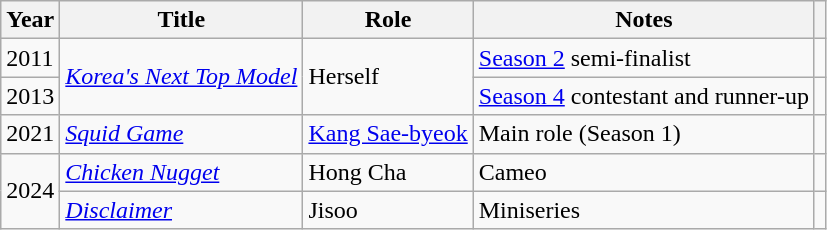<table class="wikitable plainrowheaders sortable">
<tr>
<th scope="col">Year</th>
<th scope="col">Title</th>
<th scope="col">Role</th>
<th scope="col" class="unsortable">Notes</th>
<th scope="col" class="unsortable"></th>
</tr>
<tr>
<td>2011</td>
<td rowspan="2"><em><a href='#'>Korea's Next Top Model</a></em></td>
<td rowspan="2">Herself</td>
<td><a href='#'>Season 2</a> semi-finalist</td>
<td></td>
</tr>
<tr>
<td>2013</td>
<td><a href='#'>Season 4</a> contestant and runner-up</td>
<td style="text-align:center"></td>
</tr>
<tr>
<td>2021</td>
<td><em><a href='#'>Squid Game</a></em></td>
<td><a href='#'>Kang Sae-byeok</a></td>
<td>Main role (Season 1)</td>
<td style="text-align:center"></td>
</tr>
<tr>
<td rowspan="2">2024</td>
<td><a href='#'><em>Chicken Nugget</em></a></td>
<td>Hong Cha</td>
<td>Cameo</td>
<td style="text-align:center"></td>
</tr>
<tr>
<td><em><a href='#'>Disclaimer</a></em></td>
<td>Jisoo</td>
<td>Miniseries</td>
<td style="text-align:center"></td>
</tr>
</table>
